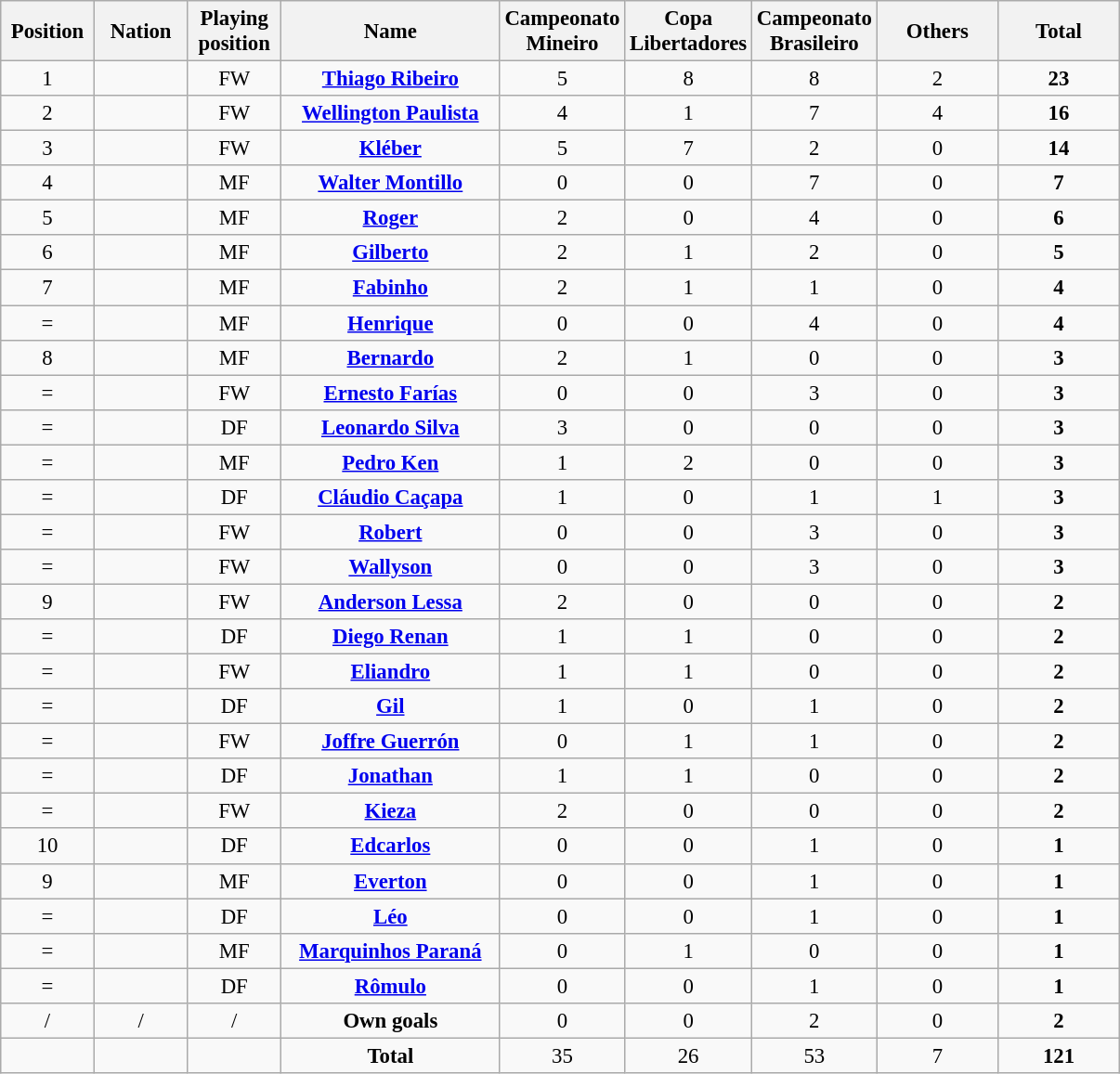<table class="wikitable" style="font-size: 95%; text-align: center;">
<tr>
<th width=60>Position</th>
<th width=60>Nation</th>
<th width=60>Playing position</th>
<th width=150>Name</th>
<th width=80>Campeonato Mineiro</th>
<th width=80>Copa Libertadores</th>
<th width=80>Campeonato Brasileiro</th>
<th width=80>Others</th>
<th width=80>Total</th>
</tr>
<tr>
<td>1</td>
<td></td>
<td>FW</td>
<td><strong><a href='#'>Thiago Ribeiro</a></strong></td>
<td>5</td>
<td>8</td>
<td>8</td>
<td>2</td>
<td><strong>23</strong></td>
</tr>
<tr>
<td>2</td>
<td></td>
<td>FW</td>
<td><strong><a href='#'>Wellington Paulista</a></strong></td>
<td>4</td>
<td>1</td>
<td>7</td>
<td>4</td>
<td><strong>16</strong></td>
</tr>
<tr>
<td>3</td>
<td></td>
<td>FW</td>
<td><strong><a href='#'>Kléber</a></strong></td>
<td>5</td>
<td>7</td>
<td>2</td>
<td>0</td>
<td><strong>14</strong></td>
</tr>
<tr>
<td>4</td>
<td></td>
<td>MF</td>
<td><strong><a href='#'>Walter Montillo</a></strong></td>
<td>0</td>
<td>0</td>
<td>7</td>
<td>0</td>
<td><strong>7</strong></td>
</tr>
<tr>
<td>5</td>
<td></td>
<td>MF</td>
<td><strong><a href='#'>Roger</a></strong></td>
<td>2</td>
<td>0</td>
<td>4</td>
<td>0</td>
<td><strong>6</strong></td>
</tr>
<tr>
<td>6</td>
<td></td>
<td>MF</td>
<td><strong><a href='#'>Gilberto</a></strong></td>
<td>2</td>
<td>1</td>
<td>2</td>
<td>0</td>
<td><strong>5</strong></td>
</tr>
<tr>
<td>7</td>
<td></td>
<td>MF</td>
<td><strong><a href='#'>Fabinho</a></strong></td>
<td>2</td>
<td>1</td>
<td>1</td>
<td>0</td>
<td><strong>4</strong></td>
</tr>
<tr>
<td>=</td>
<td></td>
<td>MF</td>
<td><strong><a href='#'>Henrique</a></strong></td>
<td>0</td>
<td>0</td>
<td>4</td>
<td>0</td>
<td><strong>4</strong></td>
</tr>
<tr>
<td>8</td>
<td></td>
<td>MF</td>
<td><strong><a href='#'>Bernardo</a></strong></td>
<td>2</td>
<td>1</td>
<td>0</td>
<td>0</td>
<td><strong>3</strong></td>
</tr>
<tr>
<td>=</td>
<td></td>
<td>FW</td>
<td><strong><a href='#'>Ernesto Farías</a></strong></td>
<td>0</td>
<td>0</td>
<td>3</td>
<td>0</td>
<td><strong>3</strong></td>
</tr>
<tr>
<td>=</td>
<td></td>
<td>DF</td>
<td><strong><a href='#'>Leonardo Silva</a></strong></td>
<td>3</td>
<td>0</td>
<td>0</td>
<td>0</td>
<td><strong>3</strong></td>
</tr>
<tr>
<td>=</td>
<td></td>
<td>MF</td>
<td><strong><a href='#'>Pedro Ken</a></strong></td>
<td>1</td>
<td>2</td>
<td>0</td>
<td>0</td>
<td><strong>3</strong></td>
</tr>
<tr>
<td>=</td>
<td></td>
<td>DF</td>
<td><strong><a href='#'>Cláudio Caçapa</a></strong></td>
<td>1</td>
<td>0</td>
<td>1</td>
<td>1</td>
<td><strong>3</strong></td>
</tr>
<tr>
<td>=</td>
<td></td>
<td>FW</td>
<td><strong><a href='#'>Robert</a></strong></td>
<td>0</td>
<td>0</td>
<td>3</td>
<td>0</td>
<td><strong>3</strong></td>
</tr>
<tr>
<td>=</td>
<td></td>
<td>FW</td>
<td><strong><a href='#'>Wallyson</a></strong></td>
<td>0</td>
<td>0</td>
<td>3</td>
<td>0</td>
<td><strong>3</strong></td>
</tr>
<tr>
<td>9</td>
<td></td>
<td>FW</td>
<td><strong><a href='#'>Anderson Lessa</a></strong></td>
<td>2</td>
<td>0</td>
<td>0</td>
<td>0</td>
<td><strong>2</strong></td>
</tr>
<tr>
<td>=</td>
<td></td>
<td>DF</td>
<td><strong><a href='#'>Diego Renan</a></strong></td>
<td>1</td>
<td>1</td>
<td>0</td>
<td>0</td>
<td><strong>2</strong></td>
</tr>
<tr>
<td>=</td>
<td></td>
<td>FW</td>
<td><strong><a href='#'>Eliandro</a></strong></td>
<td>1</td>
<td>1</td>
<td>0</td>
<td>0</td>
<td><strong>2</strong></td>
</tr>
<tr>
<td>=</td>
<td></td>
<td>DF</td>
<td><strong><a href='#'>Gil</a></strong></td>
<td>1</td>
<td>0</td>
<td>1</td>
<td>0</td>
<td><strong>2</strong></td>
</tr>
<tr>
<td>=</td>
<td></td>
<td>FW</td>
<td><strong><a href='#'>Joffre Guerrón</a></strong></td>
<td>0</td>
<td>1</td>
<td>1</td>
<td>0</td>
<td><strong>2</strong></td>
</tr>
<tr>
<td>=</td>
<td></td>
<td>DF</td>
<td><strong><a href='#'>Jonathan</a></strong></td>
<td>1</td>
<td>1</td>
<td>0</td>
<td>0</td>
<td><strong>2</strong></td>
</tr>
<tr>
<td>=</td>
<td></td>
<td>FW</td>
<td><strong><a href='#'>Kieza</a></strong></td>
<td>2</td>
<td>0</td>
<td>0</td>
<td>0</td>
<td><strong>2</strong></td>
</tr>
<tr>
<td>10</td>
<td></td>
<td>DF</td>
<td><strong><a href='#'>Edcarlos</a></strong></td>
<td>0</td>
<td>0</td>
<td>1</td>
<td>0</td>
<td><strong>1</strong></td>
</tr>
<tr>
<td>9</td>
<td></td>
<td>MF</td>
<td><strong><a href='#'>Everton</a></strong></td>
<td>0</td>
<td>0</td>
<td>1</td>
<td>0</td>
<td><strong>1</strong></td>
</tr>
<tr>
<td>=</td>
<td></td>
<td>DF</td>
<td><strong><a href='#'>Léo</a></strong></td>
<td>0</td>
<td>0</td>
<td>1</td>
<td>0</td>
<td><strong>1</strong></td>
</tr>
<tr>
<td>=</td>
<td></td>
<td>MF</td>
<td><strong><a href='#'>Marquinhos Paraná</a></strong></td>
<td>0</td>
<td>1</td>
<td>0</td>
<td>0</td>
<td><strong>1</strong></td>
</tr>
<tr>
<td>=</td>
<td></td>
<td>DF</td>
<td><strong><a href='#'>Rômulo</a></strong></td>
<td>0</td>
<td>0</td>
<td>1</td>
<td>0</td>
<td><strong>1</strong></td>
</tr>
<tr>
<td>/</td>
<td>/</td>
<td>/</td>
<td><strong>Own goals</strong></td>
<td>0</td>
<td>0</td>
<td>2</td>
<td>0</td>
<td><strong>2</strong></td>
</tr>
<tr>
<td></td>
<td></td>
<td></td>
<td><strong>Total</strong></td>
<td>35</td>
<td>26</td>
<td>53</td>
<td>7</td>
<td><strong>121</strong></td>
</tr>
</table>
